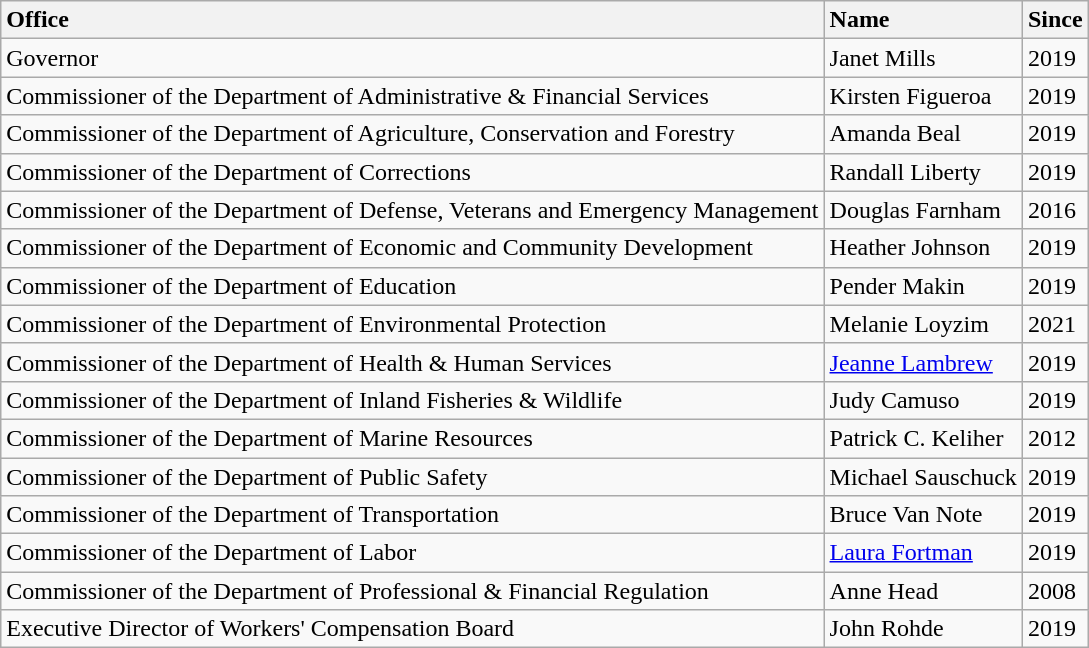<table class="wikitable">
<tr>
<th style="text-align:left;">Office</th>
<th style="text-align:left;">Name</th>
<th style="text-align:left;">Since</th>
</tr>
<tr>
<td>Governor</td>
<td>Janet Mills</td>
<td>2019</td>
</tr>
<tr>
<td>Commissioner of the Department of Administrative & Financial Services</td>
<td>Kirsten Figueroa</td>
<td>2019</td>
</tr>
<tr>
<td>Commissioner of the Department of Agriculture, Conservation and Forestry</td>
<td>Amanda Beal</td>
<td>2019</td>
</tr>
<tr>
<td>Commissioner of the Department of Corrections</td>
<td>Randall Liberty</td>
<td>2019</td>
</tr>
<tr>
<td>Commissioner of the Department of Defense, Veterans and Emergency Management</td>
<td>Douglas Farnham</td>
<td>2016</td>
</tr>
<tr>
<td>Commissioner of the Department of Economic and Community Development</td>
<td>Heather Johnson</td>
<td>2019</td>
</tr>
<tr>
<td>Commissioner of the Department of Education</td>
<td>Pender Makin</td>
<td>2019</td>
</tr>
<tr>
<td>Commissioner of the Department of Environmental Protection</td>
<td>Melanie Loyzim</td>
<td>2021</td>
</tr>
<tr>
<td>Commissioner of the Department of Health & Human Services</td>
<td><a href='#'>Jeanne Lambrew</a></td>
<td>2019</td>
</tr>
<tr>
<td>Commissioner of the Department of Inland Fisheries & Wildlife</td>
<td>Judy Camuso</td>
<td>2019</td>
</tr>
<tr>
<td>Commissioner of the Department of Marine Resources</td>
<td>Patrick C. Keliher</td>
<td>2012</td>
</tr>
<tr>
<td>Commissioner of the Department of Public Safety</td>
<td>Michael Sauschuck</td>
<td>2019</td>
</tr>
<tr>
<td>Commissioner of the Department of Transportation</td>
<td>Bruce Van Note</td>
<td>2019</td>
</tr>
<tr>
<td>Commissioner of the Department of Labor</td>
<td><a href='#'>Laura Fortman</a></td>
<td>2019</td>
</tr>
<tr>
<td>Commissioner of the Department of Professional & Financial Regulation</td>
<td>Anne Head</td>
<td>2008</td>
</tr>
<tr>
<td>Executive Director of Workers' Compensation Board</td>
<td>John Rohde</td>
<td>2019</td>
</tr>
</table>
